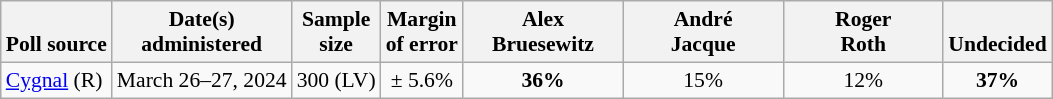<table class="wikitable" style="font-size:90%;text-align:center;">
<tr valign=bottom>
<th>Poll source</th>
<th>Date(s)<br>administered</th>
<th>Sample<br>size</th>
<th>Margin<br>of error</th>
<th style="width:100px;">Alex<br>Bruesewitz</th>
<th style="width:100px;">André<br>Jacque</th>
<th style="width:100px;">Roger<br>Roth</th>
<th>Undecided</th>
</tr>
<tr>
<td style="text-align:left;"><a href='#'>Cygnal</a> (R)</td>
<td>March 26–27, 2024</td>
<td>300 (LV)</td>
<td>± 5.6%</td>
<td><strong>36%</strong></td>
<td>15%</td>
<td>12%</td>
<td><strong>37%</strong></td>
</tr>
</table>
